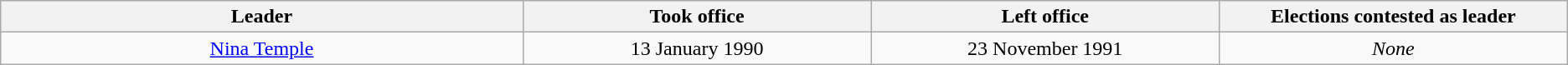<table class="wikitable" style="text-align:center">
<tr>
<th style="width:15%;">Leader<br></th>
<th style="width:10%;">Took office</th>
<th style="width:10%;">Left office</th>
<th style="width:10%;">Elections contested as leader</th>
</tr>
<tr>
<td><a href='#'>Nina Temple</a><br></td>
<td>13 January 1990</td>
<td>23 November 1991</td>
<td><em>None</em></td>
</tr>
</table>
